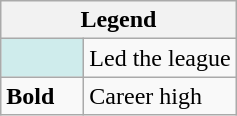<table class="wikitable mw-collapsible">
<tr>
<th colspan="2">Legend</th>
</tr>
<tr>
<td style="background:#cfecec; width:3em;"></td>
<td>Led the league</td>
</tr>
<tr>
<td><strong>Bold</strong></td>
<td>Career high</td>
</tr>
</table>
